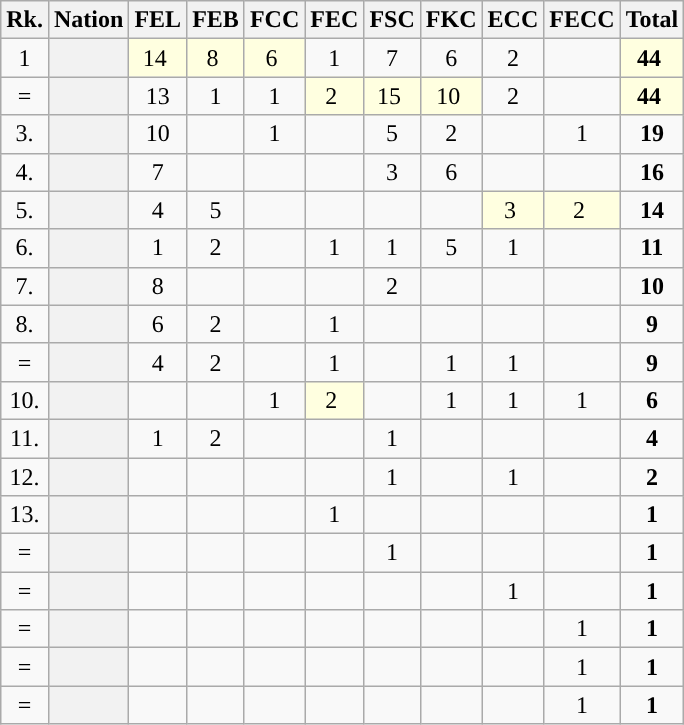<table class="sortable plainrowheaders wikitable">
<tr>
<th scope="col">Rk.</th>
<th scope="col">Nation</th>
<th scope="col">FEL</th>
<th scope="col">FEB</th>
<th scope="col">FCC</th>
<th scope="col">FEC</th>
<th scope="col">FSC</th>
<th scope="col">FKC</th>
<th scope="col">ECC</th>
<th scope="col">FECC</th>
<th scope="col">Total</th>
</tr>
<tr>
<td align=center>1</td>
<th scope="row" align="left"></th>
<td style="text-align:center; background:#ffffe0;">14 </td>
<td style="text-align:center; background:#ffffe0;">8 </td>
<td style="text-align:center; background:#ffffe0;">6 </td>
<td align=center>1</td>
<td align=center>7</td>
<td align=center>6</td>
<td align=center>2</td>
<td align=center></td>
<td style="text-align:center; background:#ffffe0;"><strong>44</strong> </td>
</tr>
<tr>
<td align=center>=</td>
<th scope="row" align="left"></th>
<td align=center>13</td>
<td align=center>1</td>
<td align=center>1</td>
<td style="text-align:center; background:#ffffe0;">2 </td>
<td style="text-align:center; background:#ffffe0;">15 </td>
<td style="text-align:center; background:#ffffe0;">10 </td>
<td align=center>2</td>
<td align=center></td>
<td style="text-align:center; background:#ffffe0;"><strong>44</strong> </td>
</tr>
<tr>
<td align=center>3.</td>
<th scope="row" align="left"></th>
<td align=center>10</td>
<td align=center></td>
<td align=center>1</td>
<td align=center></td>
<td align=center>5</td>
<td align=center>2</td>
<td align=center></td>
<td align=center>1</td>
<td align=center><strong>19</strong></td>
</tr>
<tr>
<td align=center>4.</td>
<th scope="row" align="left"></th>
<td align=center>7</td>
<td align=center></td>
<td align=center></td>
<td align=center></td>
<td align=center>3</td>
<td align=center>6</td>
<td align=center></td>
<td align=center></td>
<td align=center><strong>16</strong></td>
</tr>
<tr>
<td align=center>5.</td>
<th scope="row" align="left"></th>
<td align=center>4</td>
<td align=center>5</td>
<td align=center></td>
<td align=center></td>
<td align=center></td>
<td align=center></td>
<td style="text-align:center; background:#ffffe0;">3 </td>
<td style="text-align:center; background:#ffffe0;">2 </td>
<td align=center><strong>14</strong></td>
</tr>
<tr>
<td align=center>6.</td>
<th scope="row" align="left"></th>
<td align=center>1</td>
<td align=center>2</td>
<td align=center></td>
<td align=center>1</td>
<td align=center>1</td>
<td align=center>5</td>
<td align=center>1</td>
<td align=center></td>
<td align=center><strong>11</strong></td>
</tr>
<tr>
<td align=center>7.</td>
<th scope="row" align="left"></th>
<td align=center>8</td>
<td align=center></td>
<td align=center></td>
<td align=center></td>
<td align=center>2</td>
<td align=center></td>
<td align=center></td>
<td align=center></td>
<td align=center><strong>10</strong></td>
</tr>
<tr>
<td align=center>8.</td>
<th scope="row" align="left"></th>
<td align=center>6</td>
<td align=center>2</td>
<td align=center></td>
<td align=center>1</td>
<td align=center></td>
<td align=center></td>
<td align=center></td>
<td align=center></td>
<td align=center><strong>9</strong></td>
</tr>
<tr>
<td align=center>=</td>
<th scope="row" align="left"></th>
<td align=center>4</td>
<td align=center>2</td>
<td align=center></td>
<td align=center>1</td>
<td align=center></td>
<td align=center>1</td>
<td align=center>1</td>
<td align=center></td>
<td align=center><strong>9</strong></td>
</tr>
<tr>
<td align=center>10.</td>
<th scope="row" align="left"></th>
<td align=center></td>
<td align=center></td>
<td align=center>1</td>
<td style="text-align:center; background:#ffffe0;">2 </td>
<td align=center></td>
<td align=center>1</td>
<td align=center>1</td>
<td align=center>1</td>
<td align=center><strong>6</strong></td>
</tr>
<tr>
<td align=center>11.</td>
<th scope="row" align="left"></th>
<td align=center>1</td>
<td align=center>2</td>
<td align=center></td>
<td align=center></td>
<td align=center>1</td>
<td align=center></td>
<td align=center></td>
<td align=center></td>
<td align=center><strong>4</strong></td>
</tr>
<tr>
<td align=center>12.</td>
<th scope="row" align="left"></th>
<td align=center></td>
<td align=center></td>
<td align=center></td>
<td align=center></td>
<td align=center>1</td>
<td align=center></td>
<td align=center>1</td>
<td align=center></td>
<td align=center><strong>2</strong></td>
</tr>
<tr>
<td align=center>13.</td>
<th scope="row" align="left"></th>
<td align=center></td>
<td align=center></td>
<td align=center></td>
<td align=center>1</td>
<td align=center></td>
<td align=center></td>
<td align=center></td>
<td align=center></td>
<td align=center><strong>1</strong></td>
</tr>
<tr>
<td align=center>=</td>
<th scope="row" align="left"></th>
<td align=center></td>
<td align=center></td>
<td align=center></td>
<td align=center></td>
<td align=center>1</td>
<td align=center></td>
<td align=center></td>
<td align=center></td>
<td align=center><strong>1</strong></td>
</tr>
<tr>
<td align=center>=</td>
<th scope="row" align="left"></th>
<td align=center></td>
<td align=center></td>
<td align=center></td>
<td align=center></td>
<td align=center></td>
<td align=center></td>
<td align=center>1</td>
<td align=center></td>
<td align=center><strong>1</strong></td>
</tr>
<tr>
<td align=center>=</td>
<th scope="row" align="left"></th>
<td align=center></td>
<td align=center></td>
<td align=center></td>
<td align=center></td>
<td align=center></td>
<td align=center></td>
<td align=center></td>
<td align=center>1</td>
<td align=center><strong>1</strong></td>
</tr>
<tr>
<td align=center>=</td>
<th scope="row" align="left"></th>
<td align=center></td>
<td align=center></td>
<td align=center></td>
<td align=center></td>
<td align=center></td>
<td align=center></td>
<td align=center></td>
<td align=center>1</td>
<td align=center><strong>1</strong></td>
</tr>
<tr>
<td align=center>=</td>
<th scope="row" align="left"></th>
<td align=center></td>
<td align=center></td>
<td align=center></td>
<td align=center></td>
<td align=center></td>
<td align=center></td>
<td align=center></td>
<td align=center>1</td>
<td align=center><strong>1</strong></td>
</tr>
</table>
